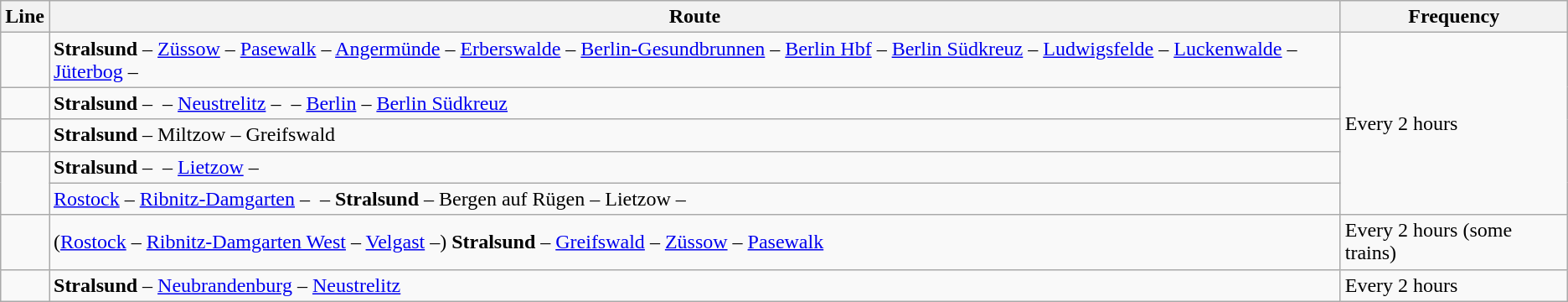<table class="wikitable">
<tr>
<th>Line</th>
<th>Route</th>
<th>Frequency</th>
</tr>
<tr>
<td></td>
<td><strong>Stralsund</strong> – <a href='#'>Züssow</a> – <a href='#'>Pasewalk</a> – <a href='#'>Angermünde</a> – <a href='#'>Erberswalde</a> – <a href='#'>Berlin-Gesundbrunnen</a> – <a href='#'>Berlin Hbf</a> – <a href='#'>Berlin Südkreuz</a> – <a href='#'>Ludwigsfelde</a> – <a href='#'>Luckenwalde</a> – <a href='#'>Jüterbog</a> – </td>
<td rowspan="5">Every 2 hours</td>
</tr>
<tr>
<td align="center"></td>
<td><strong>Stralsund</strong> –  – <a href='#'>Neustrelitz</a> –  – <a href='#'>Berlin</a> – <a href='#'>Berlin Südkreuz</a></td>
</tr>
<tr>
<td align="center"></td>
<td><strong>Stralsund</strong> – Miltzow – Greifswald</td>
</tr>
<tr>
<td rowspan="2" align="center"></td>
<td><strong>Stralsund</strong> –  – <a href='#'>Lietzow</a> – </td>
</tr>
<tr>
<td><a href='#'>Rostock</a> – <a href='#'>Ribnitz-Damgarten</a> –  – <strong>Stralsund</strong> – Bergen auf Rügen – Lietzow – </td>
</tr>
<tr>
<td></td>
<td>(<a href='#'>Rostock</a> – <a href='#'>Ribnitz-Damgarten West</a> – <a href='#'>Velgast</a> –) <strong>Stralsund</strong> – <a href='#'>Greifswald</a> – <a href='#'>Züssow</a> – <a href='#'>Pasewalk</a></td>
<td>Every 2 hours (some trains)</td>
</tr>
<tr>
<td></td>
<td><strong>Stralsund</strong> – <a href='#'>Neubrandenburg</a> – <a href='#'>Neustrelitz</a></td>
<td>Every 2 hours</td>
</tr>
</table>
